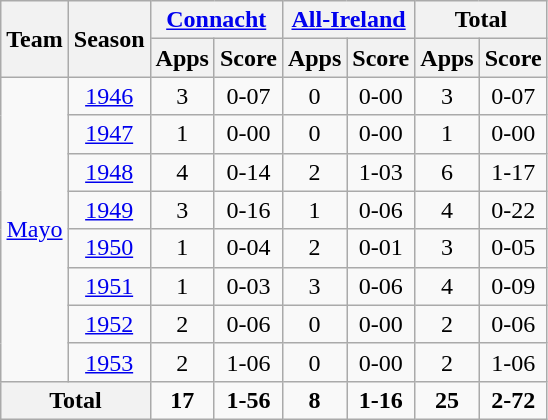<table class="wikitable" style="text-align:center">
<tr>
<th rowspan="2">Team</th>
<th rowspan="2">Season</th>
<th colspan="2"><a href='#'>Connacht</a></th>
<th colspan="2"><a href='#'>All-Ireland</a></th>
<th colspan="2">Total</th>
</tr>
<tr>
<th>Apps</th>
<th>Score</th>
<th>Apps</th>
<th>Score</th>
<th>Apps</th>
<th>Score</th>
</tr>
<tr>
<td rowspan="8"><a href='#'>Mayo</a></td>
<td><a href='#'>1946</a></td>
<td>3</td>
<td>0-07</td>
<td>0</td>
<td>0-00</td>
<td>3</td>
<td>0-07</td>
</tr>
<tr>
<td><a href='#'>1947</a></td>
<td>1</td>
<td>0-00</td>
<td>0</td>
<td>0-00</td>
<td>1</td>
<td>0-00</td>
</tr>
<tr>
<td><a href='#'>1948</a></td>
<td>4</td>
<td>0-14</td>
<td>2</td>
<td>1-03</td>
<td>6</td>
<td>1-17</td>
</tr>
<tr>
<td><a href='#'>1949</a></td>
<td>3</td>
<td>0-16</td>
<td>1</td>
<td>0-06</td>
<td>4</td>
<td>0-22</td>
</tr>
<tr>
<td><a href='#'>1950</a></td>
<td>1</td>
<td>0-04</td>
<td>2</td>
<td>0-01</td>
<td>3</td>
<td>0-05</td>
</tr>
<tr>
<td><a href='#'>1951</a></td>
<td>1</td>
<td>0-03</td>
<td>3</td>
<td>0-06</td>
<td>4</td>
<td>0-09</td>
</tr>
<tr>
<td><a href='#'>1952</a></td>
<td>2</td>
<td>0-06</td>
<td>0</td>
<td>0-00</td>
<td>2</td>
<td>0-06</td>
</tr>
<tr>
<td><a href='#'>1953</a></td>
<td>2</td>
<td>1-06</td>
<td>0</td>
<td>0-00</td>
<td>2</td>
<td>1-06</td>
</tr>
<tr>
<th colspan="2">Total</th>
<td><strong>17</strong></td>
<td><strong>1-56</strong></td>
<td><strong>8</strong></td>
<td><strong>1-16</strong></td>
<td><strong>25</strong></td>
<td><strong>2-72</strong></td>
</tr>
</table>
